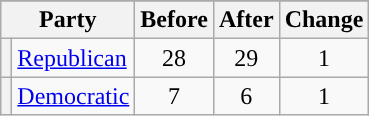<table class="wikitable" style="text-align:center;">
<tr>
</tr>
<tr>
<th colspan=2>Party</th>
<th>Before</th>
<th>After</th>
<th>Change</th>
</tr>
<tr>
<th style="background-color:"></th>
<td style="text-align:left;"><a href='#'>Republican</a></td>
<td>28</td>
<td>29</td>
<td> 1</td>
</tr>
<tr>
<th style="background-color:"></th>
<td style="text-align:left;"><a href='#'>Democratic</a></td>
<td>7</td>
<td>6</td>
<td> 1</td>
</tr>
</table>
